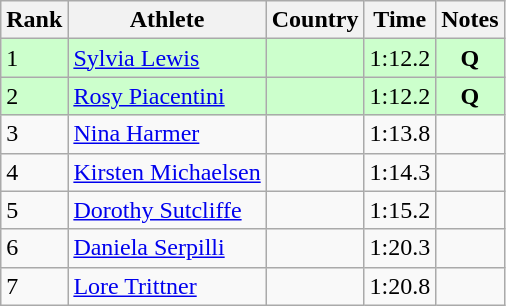<table class="wikitable">
<tr>
<th>Rank</th>
<th>Athlete</th>
<th>Country</th>
<th>Time</th>
<th>Notes</th>
</tr>
<tr bgcolor=#CCFFCC>
<td>1</td>
<td><a href='#'>Sylvia Lewis</a></td>
<td></td>
<td>1:12.2</td>
<td align=center><strong>Q</strong></td>
</tr>
<tr bgcolor=#CCFFCC>
<td>2</td>
<td><a href='#'>Rosy Piacentini</a></td>
<td></td>
<td>1:12.2</td>
<td align=center><strong>Q</strong></td>
</tr>
<tr>
<td>3</td>
<td><a href='#'>Nina Harmer</a></td>
<td></td>
<td>1:13.8</td>
<td></td>
</tr>
<tr>
<td>4</td>
<td><a href='#'>Kirsten Michaelsen</a></td>
<td></td>
<td>1:14.3</td>
<td></td>
</tr>
<tr>
<td>5</td>
<td><a href='#'>Dorothy Sutcliffe</a></td>
<td></td>
<td>1:15.2</td>
<td></td>
</tr>
<tr>
<td>6</td>
<td><a href='#'>Daniela Serpilli</a></td>
<td></td>
<td>1:20.3</td>
<td></td>
</tr>
<tr>
<td>7</td>
<td><a href='#'>Lore Trittner</a></td>
<td></td>
<td>1:20.8</td>
<td></td>
</tr>
</table>
